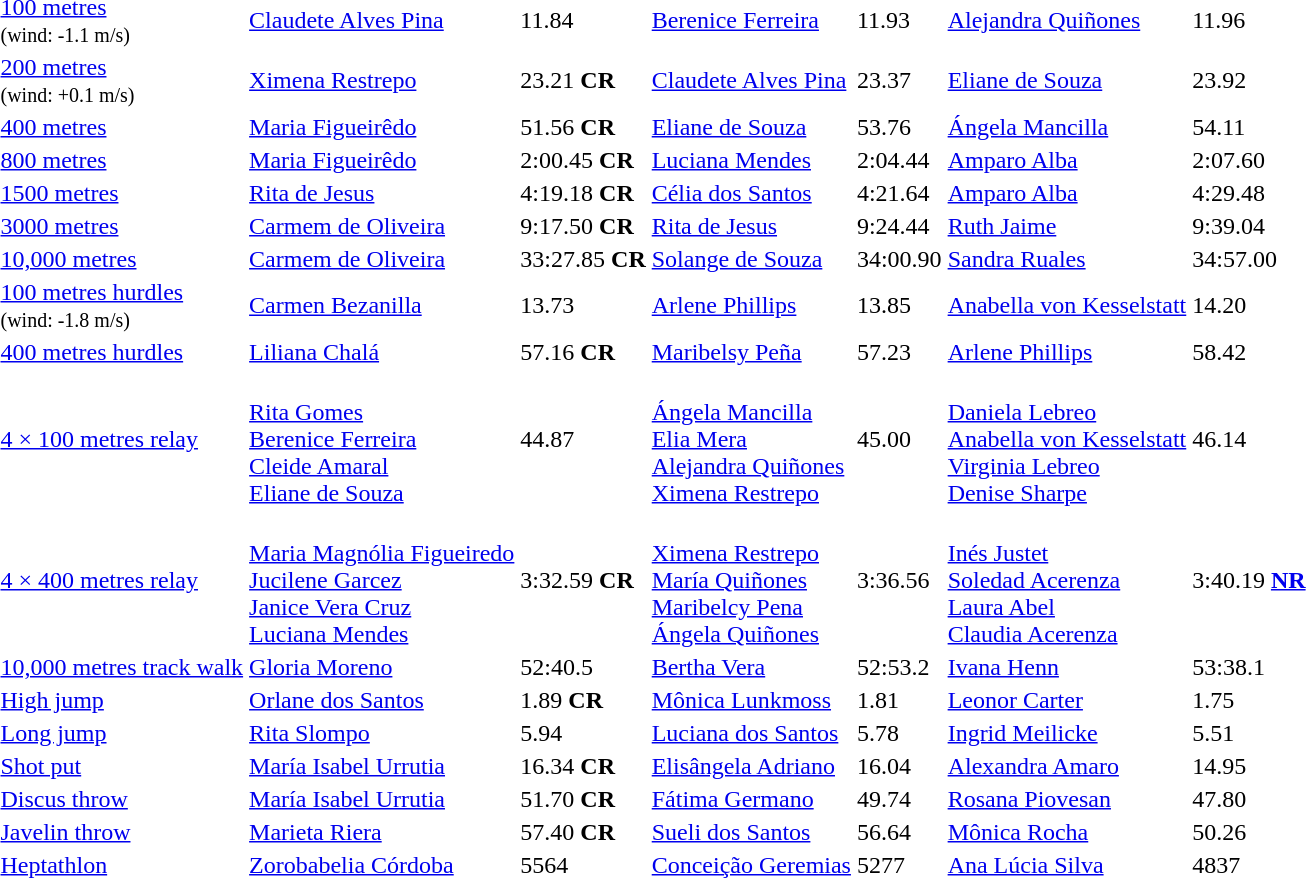<table>
<tr>
<td><a href='#'>100 metres</a><br><small>(wind: -1.1 m/s)</small></td>
<td><a href='#'>Claudete Alves Pina</a><br> </td>
<td>11.84</td>
<td><a href='#'>Berenice Ferreira</a><br> </td>
<td>11.93</td>
<td><a href='#'>Alejandra Quiñones</a><br> </td>
<td>11.96</td>
</tr>
<tr>
<td><a href='#'>200 metres</a><br><small>(wind: +0.1 m/s)</small></td>
<td><a href='#'>Ximena Restrepo</a><br> </td>
<td>23.21 <strong>CR</strong></td>
<td><a href='#'>Claudete Alves Pina</a><br> </td>
<td>23.37</td>
<td><a href='#'>Eliane de Souza</a><br> </td>
<td>23.92</td>
</tr>
<tr>
<td><a href='#'>400 metres</a></td>
<td><a href='#'>Maria Figueirêdo</a><br> </td>
<td>51.56 <strong>CR</strong></td>
<td><a href='#'>Eliane de Souza</a><br> </td>
<td>53.76</td>
<td><a href='#'>Ángela Mancilla</a><br> </td>
<td>54.11</td>
</tr>
<tr>
<td><a href='#'>800 metres</a></td>
<td><a href='#'>Maria Figueirêdo</a><br> </td>
<td>2:00.45 <strong>CR</strong></td>
<td><a href='#'>Luciana Mendes</a><br> </td>
<td>2:04.44</td>
<td><a href='#'>Amparo Alba</a><br> </td>
<td>2:07.60</td>
</tr>
<tr>
<td><a href='#'>1500 metres</a></td>
<td><a href='#'>Rita de Jesus</a><br> </td>
<td>4:19.18 <strong>CR</strong></td>
<td><a href='#'>Célia dos Santos</a><br> </td>
<td>4:21.64</td>
<td><a href='#'>Amparo Alba</a><br> </td>
<td>4:29.48</td>
</tr>
<tr>
<td><a href='#'>3000 metres</a></td>
<td><a href='#'>Carmem de Oliveira</a><br> </td>
<td>9:17.50 <strong>CR</strong></td>
<td><a href='#'>Rita de Jesus</a><br> </td>
<td>9:24.44</td>
<td><a href='#'>Ruth Jaime</a><br> </td>
<td>9:39.04</td>
</tr>
<tr>
<td><a href='#'>10,000 metres</a></td>
<td><a href='#'>Carmem de Oliveira</a><br> </td>
<td>33:27.85 <strong>CR</strong></td>
<td><a href='#'>Solange de Souza</a><br> </td>
<td>34:00.90</td>
<td><a href='#'>Sandra Ruales</a><br> </td>
<td>34:57.00</td>
</tr>
<tr>
<td><a href='#'>100 metres hurdles</a><br><small>(wind: -1.8 m/s)</small></td>
<td><a href='#'>Carmen Bezanilla</a><br> </td>
<td>13.73</td>
<td><a href='#'>Arlene Phillips</a><br> </td>
<td>13.85</td>
<td><a href='#'>Anabella von Kesselstatt</a><br> </td>
<td>14.20</td>
</tr>
<tr>
<td><a href='#'>400 metres hurdles</a></td>
<td><a href='#'>Liliana Chalá</a><br> </td>
<td>57.16 <strong>CR</strong></td>
<td><a href='#'>Maribelsy Peña</a><br> </td>
<td>57.23</td>
<td><a href='#'>Arlene Phillips</a><br> </td>
<td>58.42</td>
</tr>
<tr>
<td><a href='#'>4 × 100 metres relay</a></td>
<td><br><a href='#'>Rita Gomes</a><br><a href='#'>Berenice Ferreira</a><br><a href='#'>Cleide Amaral</a><br><a href='#'>Eliane de Souza</a></td>
<td>44.87</td>
<td><br><a href='#'>Ángela Mancilla</a><br><a href='#'>Elia Mera</a><br><a href='#'>Alejandra Quiñones</a><br><a href='#'>Ximena Restrepo</a></td>
<td>45.00</td>
<td><br><a href='#'>Daniela Lebreo</a><br><a href='#'>Anabella von Kesselstatt</a><br><a href='#'>Virginia Lebreo</a><br><a href='#'>Denise Sharpe</a></td>
<td>46.14</td>
</tr>
<tr>
<td><a href='#'>4 × 400 metres relay</a></td>
<td><br><a href='#'>Maria Magnólia Figueiredo</a><br><a href='#'>Jucilene Garcez</a><br><a href='#'>Janice Vera Cruz</a><br><a href='#'>Luciana Mendes</a></td>
<td>3:32.59 <strong>CR</strong></td>
<td><br><a href='#'>Ximena Restrepo</a><br><a href='#'>María Quiñones</a><br><a href='#'>Maribelcy Pena</a><br><a href='#'>Ángela Quiñones</a></td>
<td>3:36.56</td>
<td><br><a href='#'>Inés Justet</a><br><a href='#'>Soledad Acerenza</a><br><a href='#'>Laura Abel</a><br><a href='#'>Claudia Acerenza</a></td>
<td>3:40.19 <strong><a href='#'>NR</a></strong></td>
</tr>
<tr>
<td><a href='#'>10,000 metres track walk</a></td>
<td><a href='#'>Gloria Moreno</a><br> </td>
<td>52:40.5</td>
<td><a href='#'>Bertha Vera</a><br> </td>
<td>52:53.2</td>
<td><a href='#'>Ivana Henn</a><br> </td>
<td>53:38.1</td>
</tr>
<tr>
<td><a href='#'>High jump</a></td>
<td><a href='#'>Orlane dos Santos</a><br> </td>
<td>1.89 <strong>CR</strong></td>
<td><a href='#'>Mônica Lunkmoss</a><br> </td>
<td>1.81</td>
<td><a href='#'>Leonor Carter</a><br> </td>
<td>1.75</td>
</tr>
<tr>
<td><a href='#'>Long jump</a></td>
<td><a href='#'>Rita Slompo</a><br> </td>
<td>5.94</td>
<td><a href='#'>Luciana dos Santos</a><br> </td>
<td>5.78</td>
<td><a href='#'>Ingrid Meilicke</a><br> </td>
<td>5.51</td>
</tr>
<tr>
<td><a href='#'>Shot put</a></td>
<td><a href='#'>María Isabel Urrutia</a><br> </td>
<td>16.34 <strong>CR</strong></td>
<td><a href='#'>Elisângela Adriano</a><br> </td>
<td>16.04</td>
<td><a href='#'>Alexandra Amaro</a><br> </td>
<td>14.95</td>
</tr>
<tr>
<td><a href='#'>Discus throw</a></td>
<td><a href='#'>María Isabel Urrutia</a><br> </td>
<td>51.70 <strong>CR</strong></td>
<td><a href='#'>Fátima Germano</a><br> </td>
<td>49.74</td>
<td><a href='#'>Rosana Piovesan</a><br> </td>
<td>47.80</td>
</tr>
<tr>
<td><a href='#'>Javelin throw</a></td>
<td><a href='#'>Marieta Riera</a><br> </td>
<td>57.40 <strong>CR</strong></td>
<td><a href='#'>Sueli dos Santos</a><br> </td>
<td>56.64</td>
<td><a href='#'>Mônica Rocha</a><br> </td>
<td>50.26</td>
</tr>
<tr>
<td><a href='#'>Heptathlon</a></td>
<td><a href='#'>Zorobabelia Córdoba</a><br> </td>
<td>5564</td>
<td><a href='#'>Conceição Geremias</a><br> </td>
<td>5277</td>
<td><a href='#'>Ana Lúcia Silva</a><br> </td>
<td>4837</td>
</tr>
</table>
